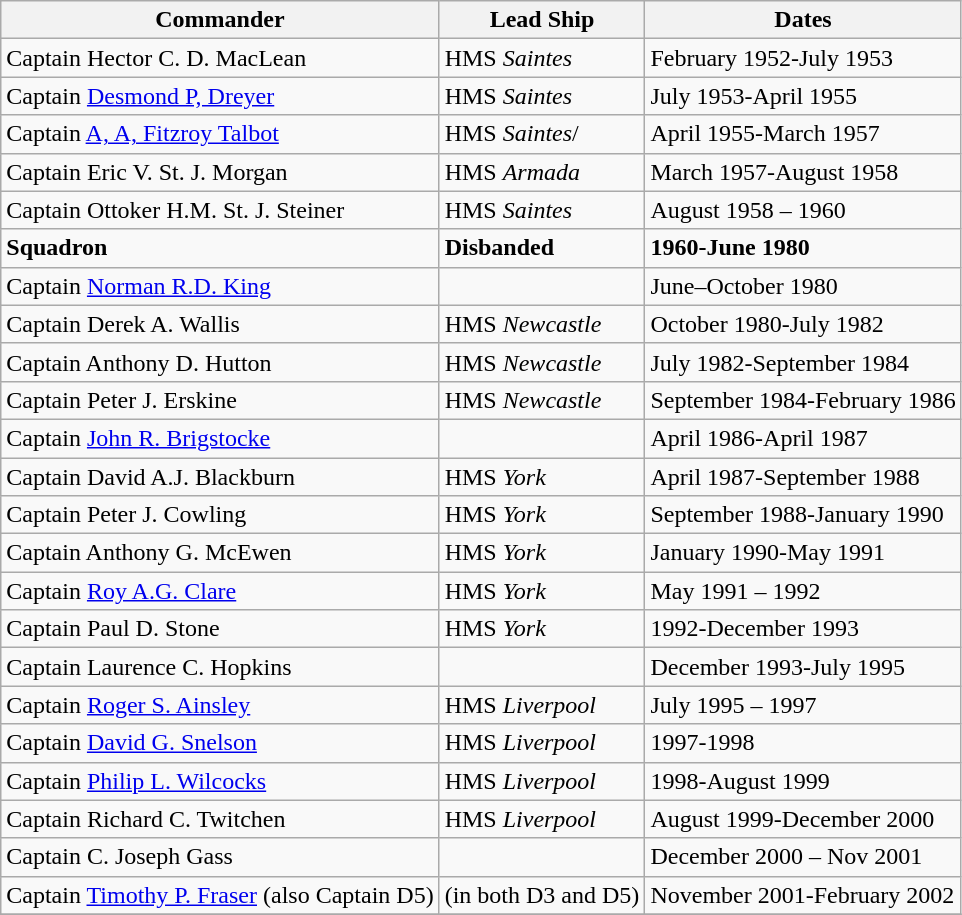<table class="wikitable">
<tr>
<th>Commander</th>
<th>Lead Ship</th>
<th>Dates</th>
</tr>
<tr>
<td>Captain Hector C. D. MacLean</td>
<td>HMS <em>Saintes</em></td>
<td>February 1952-July 1953</td>
</tr>
<tr>
<td>Captain <a href='#'>Desmond P, Dreyer</a></td>
<td>HMS <em>Saintes</em></td>
<td>July 1953-April 1955</td>
</tr>
<tr>
<td>Captain <a href='#'>A, A, Fitzroy Talbot</a></td>
<td>HMS <em>Saintes</em>/</td>
<td>April 1955-March 1957</td>
</tr>
<tr>
<td>Captain Eric V. St. J. Morgan</td>
<td>HMS <em>Armada</em></td>
<td>March 1957-August 1958</td>
</tr>
<tr>
<td>Captain Ottoker H.M. St. J. Steiner</td>
<td>HMS <em>Saintes</em></td>
<td>August 1958 – 1960</td>
</tr>
<tr>
<td><strong>Squadron</strong></td>
<td><strong>Disbanded</strong></td>
<td><strong>1960-June 1980</strong></td>
</tr>
<tr>
<td>Captain <a href='#'>Norman R.D. King</a></td>
<td></td>
<td>June–October 1980</td>
</tr>
<tr>
<td>Captain Derek A. Wallis</td>
<td>HMS <em>Newcastle</em></td>
<td>October 1980-July 1982</td>
</tr>
<tr>
<td>Captain Anthony D. Hutton</td>
<td>HMS <em>Newcastle</em></td>
<td>July 1982-September 1984</td>
</tr>
<tr>
<td>Captain Peter J. Erskine</td>
<td>HMS <em>Newcastle</em></td>
<td>September 1984-February 1986</td>
</tr>
<tr>
<td>Captain <a href='#'>John R. Brigstocke</a></td>
<td></td>
<td>April 1986-April 1987</td>
</tr>
<tr>
<td>Captain David A.J. Blackburn</td>
<td>HMS <em>York</em></td>
<td>April 1987-September 1988</td>
</tr>
<tr>
<td>Captain Peter J. Cowling</td>
<td>HMS <em>York</em></td>
<td>September 1988-January 1990</td>
</tr>
<tr>
<td>Captain Anthony G. McEwen</td>
<td>HMS <em>York</em></td>
<td>January 1990-May 1991</td>
</tr>
<tr>
<td>Captain <a href='#'>Roy A.G. Clare</a></td>
<td>HMS <em>York</em></td>
<td>May 1991 – 1992</td>
</tr>
<tr>
<td>Captain Paul D. Stone</td>
<td>HMS <em>York</em></td>
<td>1992-December 1993</td>
</tr>
<tr>
<td>Captain Laurence C. Hopkins</td>
<td></td>
<td>December 1993-July 1995</td>
</tr>
<tr>
<td>Captain <a href='#'>Roger S. Ainsley</a></td>
<td>HMS <em>Liverpool</em></td>
<td>July 1995 – 1997</td>
</tr>
<tr>
<td>Captain <a href='#'>David G. Snelson</a></td>
<td>HMS <em>Liverpool</em></td>
<td>1997-1998</td>
</tr>
<tr>
<td>Captain <a href='#'>Philip L. Wilcocks</a></td>
<td>HMS <em>Liverpool</em></td>
<td>1998-August 1999</td>
</tr>
<tr>
<td>Captain Richard C. Twitchen</td>
<td>HMS <em>Liverpool</em></td>
<td>August 1999-December 2000</td>
</tr>
<tr>
<td>Captain C. Joseph Gass</td>
<td></td>
<td>December 2000 – Nov 2001</td>
</tr>
<tr>
<td>Captain <a href='#'>Timothy P. Fraser</a> (also Captain D5)</td>
<td>  (in both D3 and D5)</td>
<td>November 2001-February 2002</td>
</tr>
<tr>
</tr>
</table>
